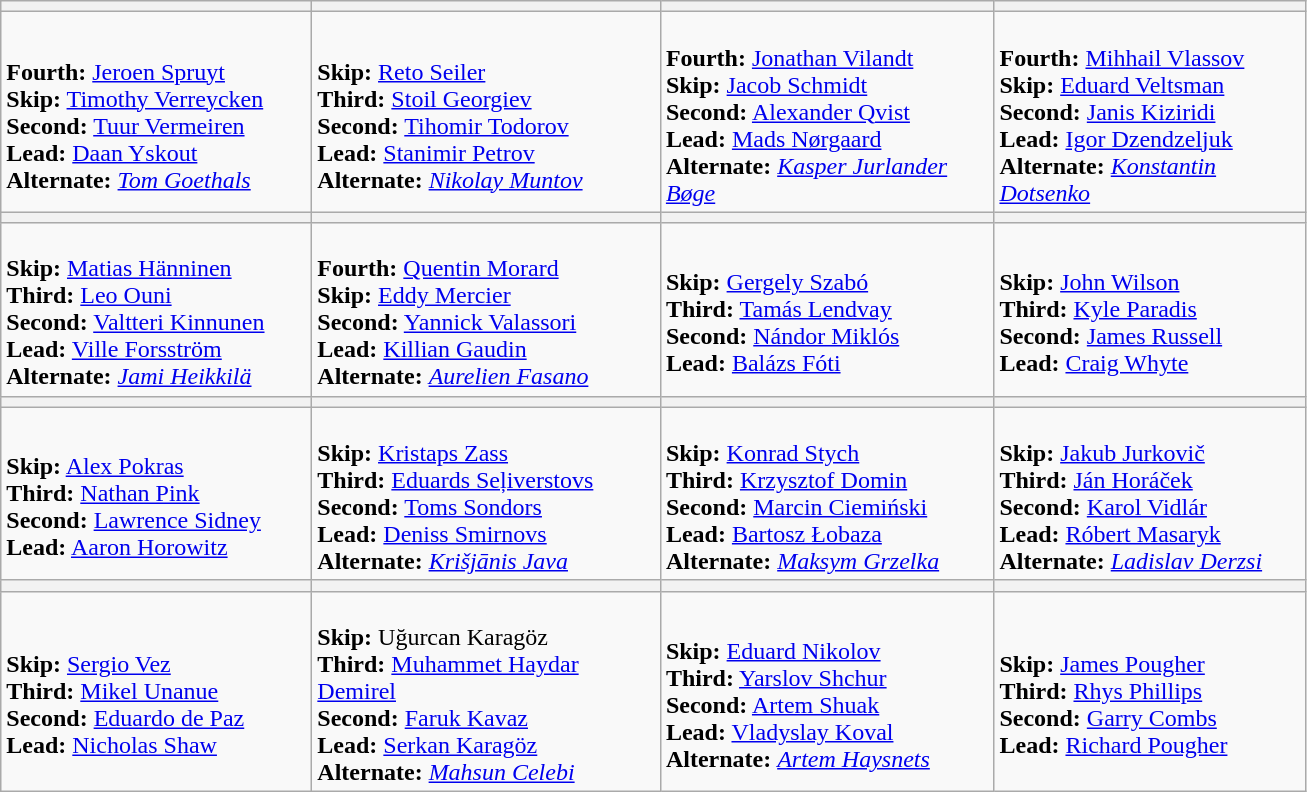<table class="wikitable">
<tr>
<th width=200></th>
<th width=200></th>
<th width=215></th>
<th width=200></th>
</tr>
<tr>
<td><br><strong>Fourth:</strong> <a href='#'>Jeroen Spruyt</a><br>
<strong>Skip:</strong> <a href='#'>Timothy Verreycken</a><br>
<strong>Second:</strong> <a href='#'>Tuur Vermeiren</a><br>
<strong>Lead:</strong> <a href='#'>Daan Yskout</a><br>
<strong>Alternate:</strong> <em><a href='#'>Tom Goethals</a></em></td>
<td><br><strong>Skip:</strong> <a href='#'>Reto Seiler</a><br>
<strong>Third:</strong> <a href='#'>Stoil Georgiev</a><br>
<strong>Second:</strong> <a href='#'>Tihomir Todorov</a><br>
<strong>Lead:</strong> <a href='#'>Stanimir Petrov</a><br>
<strong>Alternate:</strong> <em><a href='#'>Nikolay Muntov</a></em></td>
<td><br><strong>Fourth:</strong> <a href='#'>Jonathan Vilandt</a><br>
<strong>Skip:</strong> <a href='#'>Jacob Schmidt</a><br>
<strong>Second:</strong> <a href='#'>Alexander Qvist</a><br>
<strong>Lead:</strong> <a href='#'>Mads Nørgaard</a><br>
<strong>Alternate:</strong> <em><a href='#'>Kasper Jurlander Bøge</a></em></td>
<td><br><strong>Fourth:</strong> <a href='#'>Mihhail Vlassov</a><br>
<strong>Skip:</strong> <a href='#'>Eduard Veltsman</a><br>
<strong>Second:</strong> <a href='#'>Janis Kiziridi</a><br>
<strong>Lead:</strong> <a href='#'>Igor Dzendzeljuk</a><br>
<strong>Alternate:</strong> <em><a href='#'>Konstantin Dotsenko</a></em></td>
</tr>
<tr>
<th width=200></th>
<th width=200></th>
<th width=200></th>
<th width=200></th>
</tr>
<tr>
<td><br><strong>Skip:</strong> <a href='#'>Matias Hänninen</a><br>
<strong>Third:</strong> <a href='#'>Leo Ouni</a><br>
<strong>Second:</strong> <a href='#'>Valtteri Kinnunen</a><br>
<strong>Lead:</strong> <a href='#'>Ville Forsström</a><br>
<strong>Alternate:</strong> <em><a href='#'>Jami Heikkilä</a></em></td>
<td><br><strong>Fourth:</strong> <a href='#'>Quentin Morard</a><br>
<strong>Skip:</strong> <a href='#'>Eddy Mercier</a><br>
<strong>Second:</strong> <a href='#'>Yannick Valassori</a><br>
<strong>Lead:</strong> <a href='#'>Killian Gaudin</a><br>
<strong>Alternate:</strong> <em><a href='#'>Aurelien Fasano</a></em></td>
<td><br><strong>Skip:</strong> <a href='#'>Gergely Szabó</a><br>
<strong>Third:</strong> <a href='#'>Tamás Lendvay</a><br>
<strong>Second:</strong> <a href='#'>Nándor Miklós</a><br>
<strong>Lead:</strong> <a href='#'>Balázs Fóti</a></td>
<td><br><strong>Skip:</strong> <a href='#'>John Wilson</a><br>
<strong>Third:</strong> <a href='#'>Kyle Paradis</a><br>
<strong>Second:</strong> <a href='#'>James Russell</a><br>
<strong>Lead:</strong> <a href='#'>Craig Whyte</a></td>
</tr>
<tr>
<th width=200></th>
<th width=200></th>
<th width=200></th>
<th width=200></th>
</tr>
<tr>
<td><br><strong>Skip:</strong> <a href='#'>Alex Pokras</a><br>
<strong>Third:</strong> <a href='#'>Nathan Pink</a><br>
<strong>Second:</strong> <a href='#'>Lawrence Sidney</a><br>
<strong>Lead:</strong> <a href='#'>Aaron Horowitz</a></td>
<td><br><strong>Skip:</strong> <a href='#'>Kristaps Zass</a><br>
<strong>Third:</strong> <a href='#'>Eduards Seļiverstovs</a><br>
<strong>Second:</strong> <a href='#'>Toms Sondors</a><br>
<strong>Lead:</strong> <a href='#'>Deniss Smirnovs</a><br>
<strong>Alternate:</strong> <em><a href='#'>Krišjānis Java</a></em></td>
<td><br><strong>Skip:</strong> <a href='#'>Konrad Stych</a><br>
<strong>Third:</strong> <a href='#'>Krzysztof Domin</a><br>
<strong>Second:</strong> <a href='#'>Marcin Ciemiński</a><br>
<strong>Lead:</strong> <a href='#'>Bartosz Łobaza</a><br>
<strong>Alternate:</strong> <em><a href='#'>Maksym Grzelka</a></em></td>
<td><br><strong>Skip:</strong> <a href='#'>Jakub Jurkovič</a><br>
<strong>Third:</strong> <a href='#'>Ján Horáček</a><br>
<strong>Second:</strong> <a href='#'>Karol Vidlár</a><br>
<strong>Lead:</strong> <a href='#'>Róbert Masaryk</a><br>
<strong>Alternate:</strong> <em><a href='#'>Ladislav Derzsi</a></em></td>
</tr>
<tr>
<th width=200></th>
<th width=225></th>
<th width=200></th>
<th width=200></th>
</tr>
<tr>
<td><br><strong>Skip:</strong> <a href='#'>Sergio Vez</a><br>
<strong>Third:</strong> <a href='#'>Mikel Unanue</a><br>
<strong>Second:</strong> <a href='#'>Eduardo de Paz</a><br>
<strong>Lead:</strong> <a href='#'>Nicholas Shaw</a></td>
<td><br><strong>Skip:</strong> Uğurcan Karagöz<br>
<strong>Third:</strong> <a href='#'>Muhammet Haydar Demirel</a><br>
<strong>Second:</strong> <a href='#'>Faruk Kavaz</a><br>
<strong>Lead:</strong> <a href='#'>Serkan Karagöz</a><br>
<strong>Alternate:</strong> <em><a href='#'>Mahsun Celebi</a></em></td>
<td><br><strong>Skip:</strong> <a href='#'>Eduard Nikolov</a><br>
<strong>Third:</strong> <a href='#'>Yarslov Shchur</a><br>
<strong>Second:</strong> <a href='#'>Artem Shuak</a><br>
<strong>Lead:</strong> <a href='#'>Vladyslay Koval</a><br>
<strong>Alternate:</strong> <em><a href='#'>Artem Haysnets</a></em></td>
<td><br><strong>Skip:</strong> <a href='#'>James Pougher</a><br>
<strong>Third:</strong> <a href='#'>Rhys Phillips</a><br>
<strong>Second:</strong> <a href='#'>Garry Combs</a><br>
<strong>Lead:</strong> <a href='#'>Richard Pougher</a></td>
</tr>
</table>
